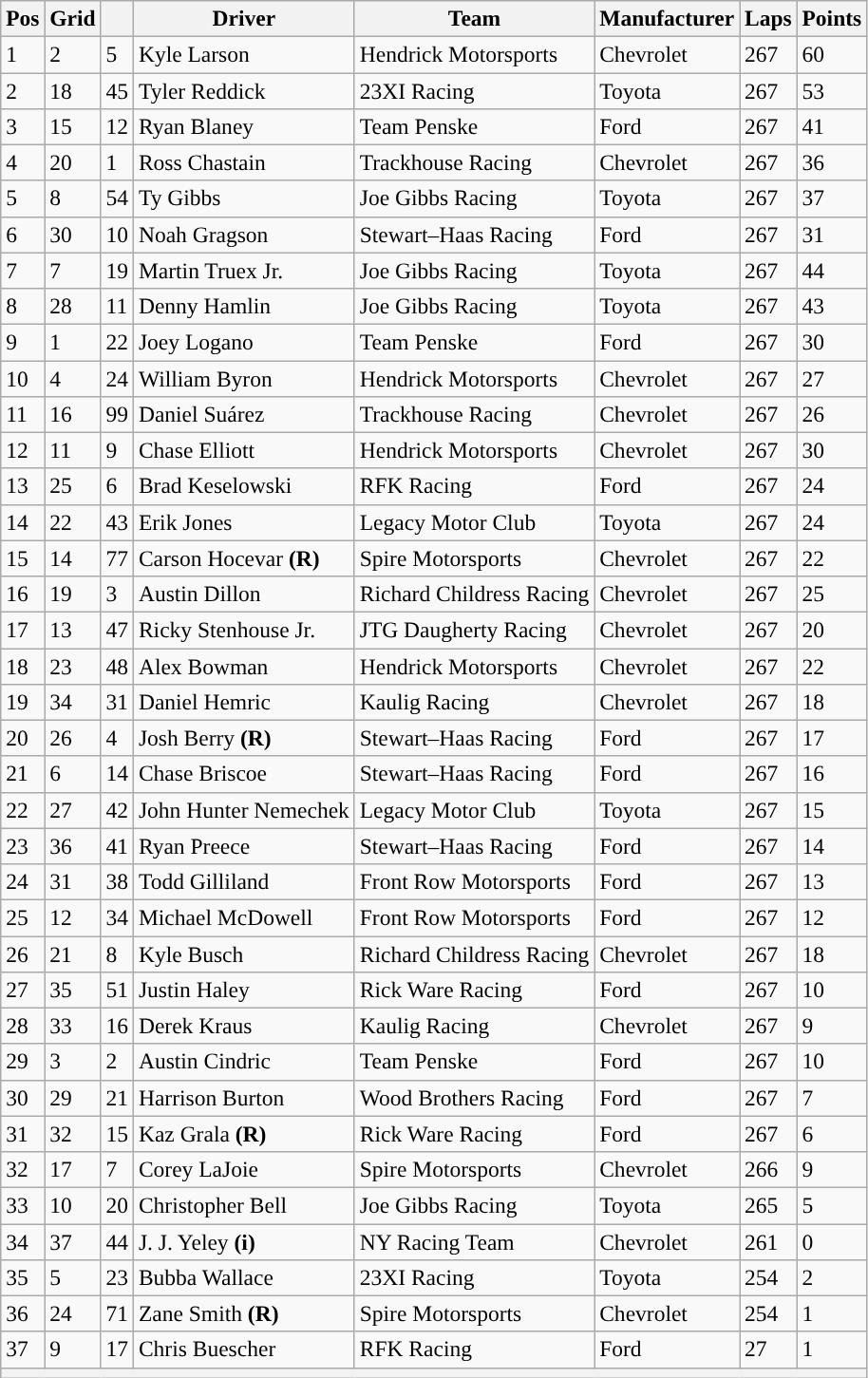<table class="wikitable" style="font-size:98%">
<tr>
<th>Pos</th>
<th>Grid</th>
<th></th>
<th>Driver</th>
<th>Team</th>
<th>Manufacturer</th>
<th>Laps</th>
<th>Points</th>
</tr>
<tr>
<td>1</td>
<td>2</td>
<td>5</td>
<td>Kyle Larson</td>
<td>Hendrick Motorsports</td>
<td>Chevrolet</td>
<td>267</td>
<td>60</td>
</tr>
<tr>
<td>2</td>
<td>18</td>
<td>45</td>
<td>Tyler Reddick</td>
<td>23XI Racing</td>
<td>Toyota</td>
<td>267</td>
<td>53</td>
</tr>
<tr>
<td>3</td>
<td>15</td>
<td>12</td>
<td>Ryan Blaney</td>
<td>Team Penske</td>
<td>Ford</td>
<td>267</td>
<td>41</td>
</tr>
<tr>
<td>4</td>
<td>20</td>
<td>1</td>
<td>Ross Chastain</td>
<td>Trackhouse Racing</td>
<td>Chevrolet</td>
<td>267</td>
<td>36</td>
</tr>
<tr>
<td>5</td>
<td>8</td>
<td>54</td>
<td>Ty Gibbs</td>
<td>Joe Gibbs Racing</td>
<td>Toyota</td>
<td>267</td>
<td>37</td>
</tr>
<tr>
<td>6</td>
<td>30</td>
<td>10</td>
<td>Noah Gragson</td>
<td>Stewart–Haas Racing</td>
<td>Ford</td>
<td>267</td>
<td>31</td>
</tr>
<tr>
<td>7</td>
<td>7</td>
<td>19</td>
<td>Martin Truex Jr.</td>
<td>Joe Gibbs Racing</td>
<td>Toyota</td>
<td>267</td>
<td>44</td>
</tr>
<tr>
<td>8</td>
<td>28</td>
<td>11</td>
<td>Denny Hamlin</td>
<td>Joe Gibbs Racing</td>
<td>Toyota</td>
<td>267</td>
<td>43</td>
</tr>
<tr>
<td>9</td>
<td>1</td>
<td>22</td>
<td>Joey Logano</td>
<td>Team Penske</td>
<td>Ford</td>
<td>267</td>
<td>30</td>
</tr>
<tr>
<td>10</td>
<td>4</td>
<td>24</td>
<td>William Byron</td>
<td>Hendrick Motorsports</td>
<td>Chevrolet</td>
<td>267</td>
<td>27</td>
</tr>
<tr>
<td>11</td>
<td>16</td>
<td>99</td>
<td>Daniel Suárez</td>
<td>Trackhouse Racing</td>
<td>Chevrolet</td>
<td>267</td>
<td>26</td>
</tr>
<tr>
<td>12</td>
<td>11</td>
<td>9</td>
<td>Chase Elliott</td>
<td>Hendrick Motorsports</td>
<td>Chevrolet</td>
<td>267</td>
<td>30</td>
</tr>
<tr>
<td>13</td>
<td>25</td>
<td>6</td>
<td>Brad Keselowski</td>
<td>RFK Racing</td>
<td>Ford</td>
<td>267</td>
<td>24</td>
</tr>
<tr>
<td>14</td>
<td>22</td>
<td>43</td>
<td>Erik Jones</td>
<td>Legacy Motor Club</td>
<td>Toyota</td>
<td>267</td>
<td>24</td>
</tr>
<tr>
<td>15</td>
<td>14</td>
<td>77</td>
<td>Carson Hocevar <strong>(R)</strong></td>
<td>Spire Motorsports</td>
<td>Chevrolet</td>
<td>267</td>
<td>22</td>
</tr>
<tr>
<td>16</td>
<td>19</td>
<td>3</td>
<td>Austin Dillon</td>
<td>Richard Childress Racing</td>
<td>Chevrolet</td>
<td>267</td>
<td>25</td>
</tr>
<tr>
<td>17</td>
<td>13</td>
<td>47</td>
<td>Ricky Stenhouse Jr.</td>
<td>JTG Daugherty Racing</td>
<td>Chevrolet</td>
<td>267</td>
<td>20</td>
</tr>
<tr>
<td>18</td>
<td>23</td>
<td>48</td>
<td>Alex Bowman</td>
<td>Hendrick Motorsports</td>
<td>Chevrolet</td>
<td>267</td>
<td>22</td>
</tr>
<tr>
<td>19</td>
<td>34</td>
<td>31</td>
<td>Daniel Hemric</td>
<td>Kaulig Racing</td>
<td>Chevrolet</td>
<td>267</td>
<td>18</td>
</tr>
<tr>
<td>20</td>
<td>26</td>
<td>4</td>
<td>Josh Berry <strong>(R)</strong></td>
<td>Stewart–Haas Racing</td>
<td>Ford</td>
<td>267</td>
<td>17</td>
</tr>
<tr>
<td>21</td>
<td>6</td>
<td>14</td>
<td>Chase Briscoe</td>
<td>Stewart–Haas Racing</td>
<td>Ford</td>
<td>267</td>
<td>16</td>
</tr>
<tr>
<td>22</td>
<td>27</td>
<td>42</td>
<td>John Hunter Nemechek</td>
<td>Legacy Motor Club</td>
<td>Toyota</td>
<td>267</td>
<td>15</td>
</tr>
<tr>
<td>23</td>
<td>36</td>
<td>41</td>
<td>Ryan Preece</td>
<td>Stewart–Haas Racing</td>
<td>Ford</td>
<td>267</td>
<td>14</td>
</tr>
<tr>
<td>24</td>
<td>31</td>
<td>38</td>
<td>Todd Gilliland</td>
<td>Front Row Motorsports</td>
<td>Ford</td>
<td>267</td>
<td>13</td>
</tr>
<tr>
<td>25</td>
<td>12</td>
<td>34</td>
<td>Michael McDowell</td>
<td>Front Row Motorsports</td>
<td>Ford</td>
<td>267</td>
<td>12</td>
</tr>
<tr>
<td>26</td>
<td>21</td>
<td>8</td>
<td>Kyle Busch</td>
<td>Richard Childress Racing</td>
<td>Chevrolet</td>
<td>267</td>
<td>18</td>
</tr>
<tr>
<td>27</td>
<td>35</td>
<td>51</td>
<td>Justin Haley</td>
<td>Rick Ware Racing</td>
<td>Ford</td>
<td>267</td>
<td>10</td>
</tr>
<tr>
<td>28</td>
<td>33</td>
<td>16</td>
<td>Derek Kraus</td>
<td>Kaulig Racing</td>
<td>Chevrolet</td>
<td>267</td>
<td>9</td>
</tr>
<tr>
<td>29</td>
<td>3</td>
<td>2</td>
<td>Austin Cindric</td>
<td>Team Penske</td>
<td>Ford</td>
<td>267</td>
<td>10</td>
</tr>
<tr>
<td>30</td>
<td>29</td>
<td>21</td>
<td>Harrison Burton</td>
<td>Wood Brothers Racing</td>
<td>Ford</td>
<td>267</td>
<td>7</td>
</tr>
<tr>
<td>31</td>
<td>32</td>
<td>15</td>
<td>Kaz Grala <strong>(R)</strong></td>
<td>Rick Ware Racing</td>
<td>Ford</td>
<td>267</td>
<td>6</td>
</tr>
<tr>
<td>32</td>
<td>17</td>
<td>7</td>
<td>Corey LaJoie</td>
<td>Spire Motorsports</td>
<td>Chevrolet</td>
<td>266</td>
<td>9</td>
</tr>
<tr>
<td>33</td>
<td>10</td>
<td>20</td>
<td>Christopher Bell</td>
<td>Joe Gibbs Racing</td>
<td>Toyota</td>
<td>265</td>
<td>5</td>
</tr>
<tr>
<td>34</td>
<td>37</td>
<td>44</td>
<td>J. J. Yeley <strong>(i)</strong></td>
<td>NY Racing Team</td>
<td>Chevrolet</td>
<td>261</td>
<td>0</td>
</tr>
<tr>
<td>35</td>
<td>5</td>
<td>23</td>
<td>Bubba Wallace</td>
<td>23XI Racing</td>
<td>Toyota</td>
<td>254</td>
<td>2</td>
</tr>
<tr>
<td>36</td>
<td>24</td>
<td>71</td>
<td>Zane Smith <strong>(R)</strong></td>
<td>Spire Motorsports</td>
<td>Chevrolet</td>
<td>254</td>
<td>1</td>
</tr>
<tr>
<td>37</td>
<td>9</td>
<td>17</td>
<td>Chris Buescher</td>
<td>RFK Racing</td>
<td>Ford</td>
<td>27</td>
<td>1</td>
</tr>
<tr>
<th colspan="8"></th>
</tr>
</table>
